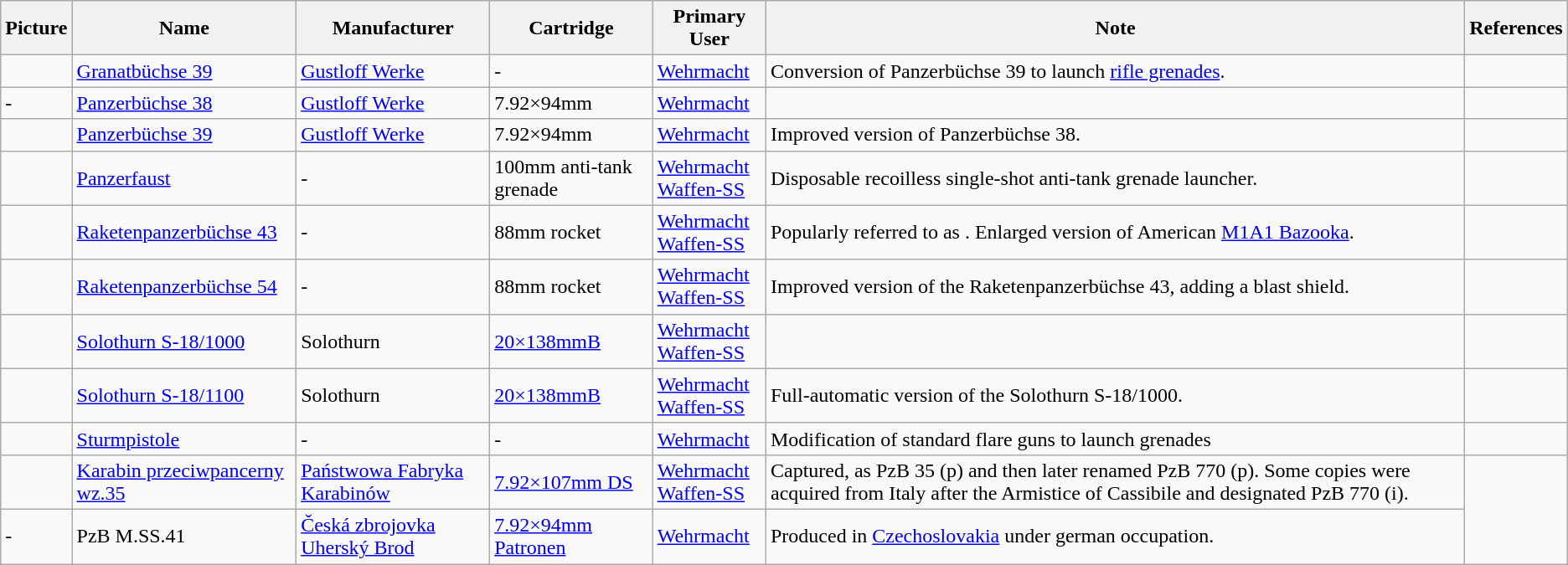<table class="wikitable sortable">
<tr>
<th>Picture</th>
<th>Name</th>
<th>Manufacturer</th>
<th>Cartridge</th>
<th>Primary User</th>
<th>Note</th>
<th>References</th>
</tr>
<tr>
<td></td>
<td><a href='#'>Granatbüchse 39</a></td>
<td><a href='#'>Gustloff Werke</a></td>
<td>-</td>
<td><a href='#'>Wehrmacht</a></td>
<td>Conversion of Panzerbüchse 39 to launch <a href='#'>rifle grenades</a>.</td>
<td></td>
</tr>
<tr>
<td>-</td>
<td><a href='#'>Panzerbüchse 38</a></td>
<td><a href='#'>Gustloff Werke</a></td>
<td>7.92×94mm</td>
<td><a href='#'>Wehrmacht</a></td>
<td></td>
<td></td>
</tr>
<tr>
<td></td>
<td><a href='#'>Panzerbüchse 39</a></td>
<td><a href='#'>Gustloff Werke</a></td>
<td>7.92×94mm</td>
<td><a href='#'>Wehrmacht</a></td>
<td>Improved version of Panzerbüchse 38.</td>
<td></td>
</tr>
<tr>
<td></td>
<td><a href='#'>Panzerfaust</a></td>
<td>-</td>
<td>100mm anti-tank grenade</td>
<td><a href='#'>Wehrmacht</a> <br> <a href='#'>Waffen-SS</a></td>
<td>Disposable recoilless single-shot anti-tank grenade launcher.</td>
<td></td>
</tr>
<tr>
<td></td>
<td><a href='#'>Raketenpanzerbüchse 43</a></td>
<td>-</td>
<td>88mm rocket</td>
<td><a href='#'>Wehrmacht</a> <br> <a href='#'>Waffen-SS</a></td>
<td>Popularly referred to as . Enlarged version of American <a href='#'>M1A1 Bazooka</a>.</td>
<td></td>
</tr>
<tr>
<td></td>
<td><a href='#'>Raketenpanzerbüchse 54</a></td>
<td>-</td>
<td>88mm rocket</td>
<td><a href='#'>Wehrmacht</a> <br> <a href='#'>Waffen-SS</a></td>
<td>Improved version of the Raketenpanzerbüchse 43, adding a blast shield.</td>
<td></td>
</tr>
<tr>
<td></td>
<td><a href='#'>Solothurn S-18/1000</a></td>
<td>Solothurn</td>
<td><a href='#'>20×138mmB</a></td>
<td><a href='#'>Wehrmacht</a> <br> <a href='#'>Waffen-SS</a></td>
<td></td>
<td></td>
</tr>
<tr>
<td></td>
<td><a href='#'>Solothurn S-18/1100</a></td>
<td>Solothurn</td>
<td><a href='#'>20×138mmB</a></td>
<td><a href='#'>Wehrmacht</a> <br> <a href='#'>Waffen-SS</a></td>
<td>Full-automatic version of the Solothurn S-18/1000.</td>
<td></td>
</tr>
<tr>
<td></td>
<td><a href='#'>Sturmpistole</a></td>
<td>-</td>
<td>-</td>
<td><a href='#'>Wehrmacht</a></td>
<td>Modification of standard flare guns to launch grenades</td>
<td></td>
</tr>
<tr>
<td></td>
<td><a href='#'>Karabin przeciwpancerny wz.35</a></td>
<td><a href='#'>Państwowa Fabryka Karabinów</a></td>
<td><a href='#'>7.92×107mm DS</a></td>
<td><a href='#'>Wehrmacht</a> <br> <a href='#'>Waffen-SS</a></td>
<td>Captured, as PzB 35 (p) and then later renamed PzB 770 (p). Some copies were acquired from Italy after the Armistice of Cassibile and designated PzB 770 (i).</td>
</tr>
<tr>
<td>-</td>
<td>PzB M.SS.41</td>
<td><a href='#'>Česká zbrojovka Uherský Brod</a></td>
<td><a href='#'>7.92×94mm Patronen</a></td>
<td><a href='#'>Wehrmacht</a></td>
<td>Produced in <a href='#'>Czechoslovakia</a> under german occupation.</td>
</tr>
</table>
